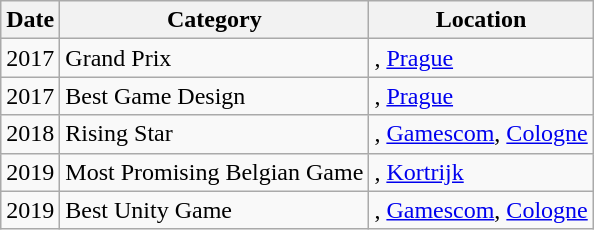<table class="wikitable">
<tr>
<th>Date</th>
<th>Category</th>
<th>Location</th>
</tr>
<tr>
<td>2017</td>
<td>Grand Prix</td>
<td>, <a href='#'>Prague</a></td>
</tr>
<tr>
<td>2017</td>
<td>Best Game Design</td>
<td>, <a href='#'>Prague</a></td>
</tr>
<tr>
<td>2018</td>
<td>Rising Star</td>
<td> , <a href='#'>Gamescom</a>, <a href='#'>Cologne</a></td>
</tr>
<tr>
<td>2019</td>
<td>Most Promising Belgian Game</td>
<td>, <a href='#'>Kortrijk</a></td>
</tr>
<tr>
<td>2019</td>
<td>Best Unity Game</td>
<td> , <a href='#'>Gamescom</a>, <a href='#'>Cologne</a></td>
</tr>
</table>
